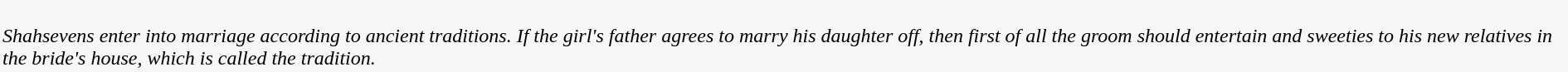<table border="0" cellpadding="2" cellspacing="2" align="center">
<tr>
<td width="50%" style="background:#f6f6f6;"><br><em>Shahsevens enter into marriage according to ancient traditions. If the girl's father agrees to marry his daughter off, then first of all the groom should entertain and sweeties to his new relatives in the bride's house, which is called the tradition.</em></td>
</tr>
</table>
